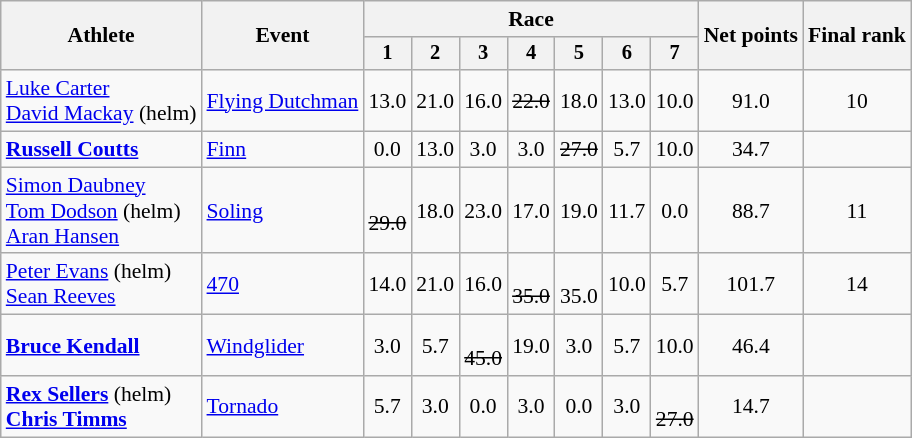<table class="wikitable" style="font-size:90%">
<tr>
<th rowspan=2>Athlete</th>
<th rowspan=2>Event</th>
<th colspan=7>Race</th>
<th rowspan=2>Net points</th>
<th rowspan=2>Final rank</th>
</tr>
<tr style="font-size:95%">
<th>1</th>
<th>2</th>
<th>3</th>
<th>4</th>
<th>5</th>
<th>6</th>
<th>7</th>
</tr>
<tr align=center>
<td align=left><a href='#'>Luke Carter</a><br><a href='#'>David Mackay</a> (helm)</td>
<td align=left><a href='#'>Flying Dutchman</a></td>
<td>13.0</td>
<td>21.0</td>
<td>16.0</td>
<td><s>22.0</s></td>
<td>18.0</td>
<td>13.0</td>
<td>10.0</td>
<td>91.0</td>
<td>10</td>
</tr>
<tr align=center>
<td align=left><strong><a href='#'>Russell Coutts</a></strong></td>
<td align=left><a href='#'>Finn</a></td>
<td>0.0</td>
<td>13.0</td>
<td>3.0</td>
<td>3.0</td>
<td><s>27.0</s></td>
<td>5.7</td>
<td>10.0</td>
<td>34.7</td>
<td></td>
</tr>
<tr align=center>
<td align=left><a href='#'>Simon Daubney</a><br><a href='#'>Tom Dodson</a> (helm)<br><a href='#'>Aran Hansen</a></td>
<td align=left><a href='#'>Soling</a></td>
<td><s><br>29.0</s></td>
<td>18.0</td>
<td>23.0</td>
<td>17.0</td>
<td>19.0</td>
<td>11.7</td>
<td>0.0</td>
<td>88.7</td>
<td>11</td>
</tr>
<tr align=center>
<td align=left><a href='#'>Peter Evans</a> (helm)<br><a href='#'>Sean Reeves</a></td>
<td align=left><a href='#'>470</a></td>
<td>14.0</td>
<td>21.0</td>
<td>16.0</td>
<td><s><br>35.0</s></td>
<td><br>35.0</td>
<td>10.0</td>
<td>5.7</td>
<td>101.7</td>
<td>14</td>
</tr>
<tr align=center>
<td align=left><strong><a href='#'>Bruce Kendall</a></strong></td>
<td align=left><a href='#'>Windglider</a></td>
<td>3.0</td>
<td>5.7</td>
<td><s><br>45.0</s></td>
<td>19.0</td>
<td>3.0</td>
<td>5.7</td>
<td>10.0</td>
<td>46.4</td>
<td></td>
</tr>
<tr align=center>
<td align=left><strong><a href='#'>Rex Sellers</a></strong> (helm)<br><strong><a href='#'>Chris Timms</a></strong></td>
<td align=left><a href='#'>Tornado</a></td>
<td>5.7</td>
<td>3.0</td>
<td>0.0</td>
<td>3.0</td>
<td>0.0</td>
<td>3.0</td>
<td><s><br>27.0</s></td>
<td>14.7</td>
<td></td>
</tr>
</table>
